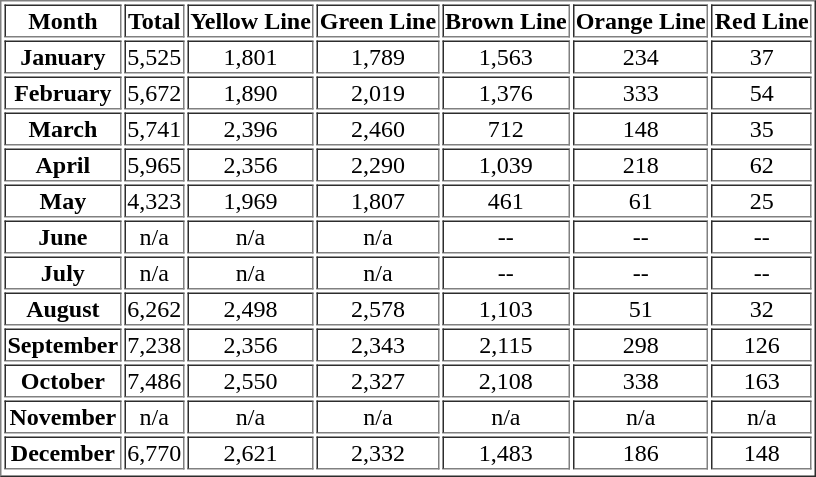<table border="1">
<tr>
<th>Month</th>
<th>Total</th>
<th>Yellow Line</th>
<th>Green Line</th>
<th>Brown Line</th>
<th>Orange Line</th>
<th>Red Line</th>
</tr>
<tr align=center>
<th>January </th>
<td>5,525</td>
<td>1,801</td>
<td>1,789</td>
<td>1,563</td>
<td>234</td>
<td>37</td>
</tr>
<tr align=center>
<th>February </th>
<td>5,672</td>
<td>1,890</td>
<td>2,019</td>
<td>1,376</td>
<td>333</td>
<td>54</td>
</tr>
<tr align=center>
<th>March </th>
<td>5,741</td>
<td>2,396</td>
<td>2,460</td>
<td>712</td>
<td>148</td>
<td>35</td>
</tr>
<tr align=center>
<th>April </th>
<td>5,965</td>
<td>2,356</td>
<td>2,290</td>
<td>1,039</td>
<td>218</td>
<td>62</td>
</tr>
<tr align=center>
<th>May </th>
<td>4,323</td>
<td>1,969</td>
<td>1,807</td>
<td>461</td>
<td>61</td>
<td>25</td>
</tr>
<tr align=center>
<th>June</th>
<td>n/a</td>
<td>n/a</td>
<td>n/a</td>
<td>--</td>
<td>--</td>
<td>--</td>
</tr>
<tr align=center>
<th>July</th>
<td>n/a</td>
<td>n/a</td>
<td>n/a</td>
<td>--</td>
<td>--</td>
<td>--</td>
</tr>
<tr align=center>
<th>August </th>
<td>6,262</td>
<td>2,498</td>
<td>2,578</td>
<td>1,103</td>
<td>51</td>
<td>32</td>
</tr>
<tr align=center>
<th>September </th>
<td>7,238</td>
<td>2,356</td>
<td>2,343</td>
<td>2,115</td>
<td>298</td>
<td>126</td>
</tr>
<tr align=center>
<th>October </th>
<td>7,486</td>
<td>2,550</td>
<td>2,327</td>
<td>2,108</td>
<td>338</td>
<td>163</td>
</tr>
<tr align=center>
<th>November</th>
<td>n/a</td>
<td>n/a</td>
<td>n/a</td>
<td>n/a</td>
<td>n/a</td>
<td>n/a</td>
</tr>
<tr align=center>
<th>December </th>
<td>6,770</td>
<td>2,621</td>
<td>2,332</td>
<td>1,483</td>
<td>186</td>
<td>148</td>
</tr>
<tr align=center>
</tr>
</table>
